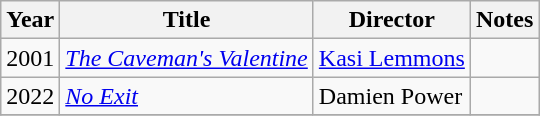<table class=wikitable>
<tr>
<th>Year</th>
<th>Title</th>
<th>Director</th>
<th>Notes</th>
</tr>
<tr>
<td>2001</td>
<td><em><a href='#'>The Caveman's Valentine</a></em></td>
<td><a href='#'>Kasi Lemmons</a></td>
<td></td>
</tr>
<tr>
<td>2022</td>
<td><em><a href='#'>No Exit</a></em></td>
<td>Damien Power</td>
<td></td>
</tr>
<tr>
</tr>
</table>
